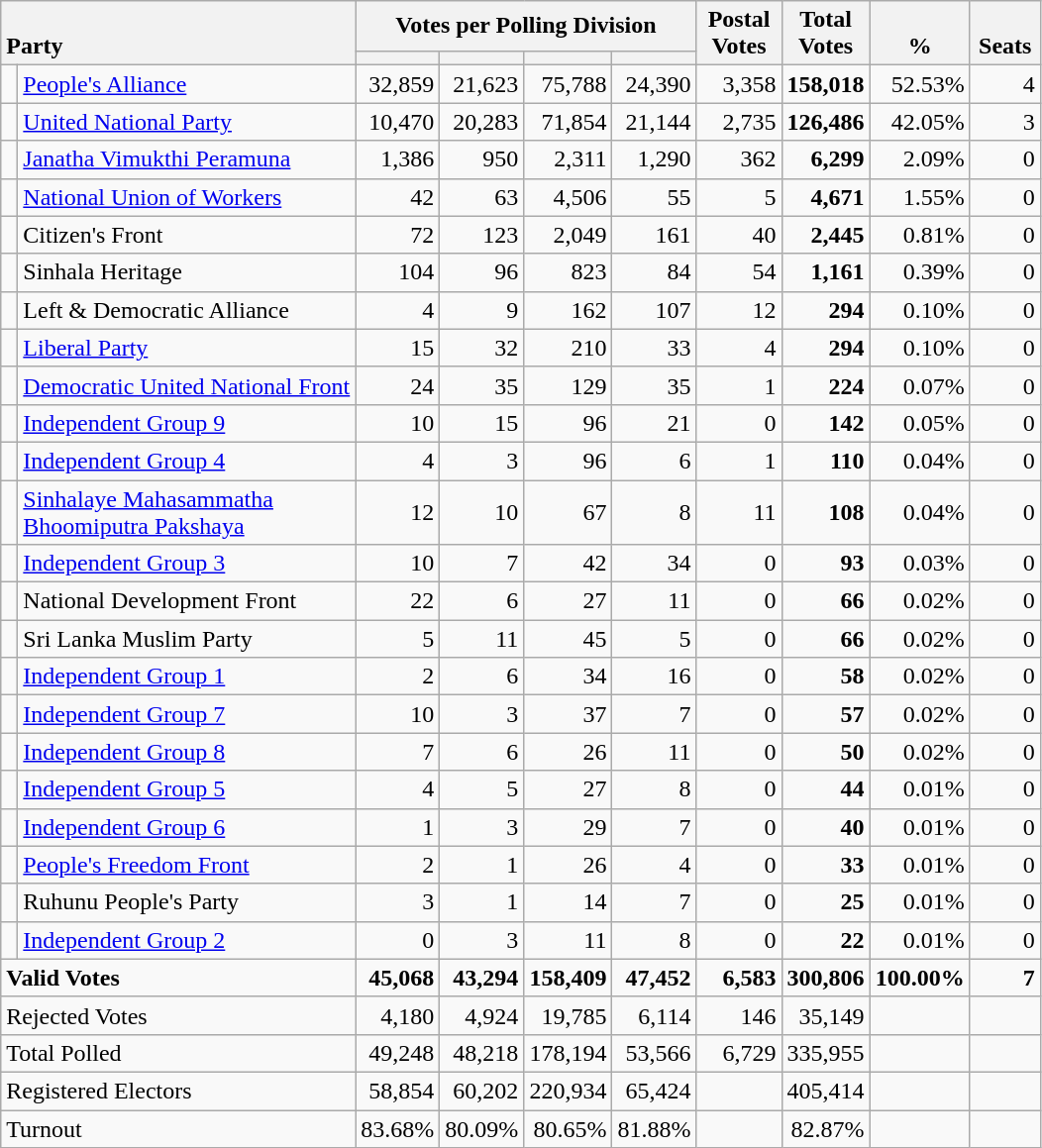<table class="wikitable" border="1" style="text-align:right;">
<tr>
<th style="text-align:left; vertical-align:bottom;" rowspan="2" colspan="2">Party</th>
<th colspan=4>Votes per Polling Division</th>
<th rowspan="2" style="vertical-align:bottom; text-align:center; width:50px;">Postal<br>Votes</th>
<th rowspan="2" style="vertical-align:bottom; text-align:center; width:50px;">Total Votes</th>
<th rowspan="2" style="vertical-align:bottom; text-align:center; width:50px;">%</th>
<th rowspan="2" style="vertical-align:bottom; text-align:center; width:40px;">Seats</th>
</tr>
<tr>
<th></th>
<th></th>
<th></th>
<th></th>
</tr>
<tr>
<td bgcolor=> </td>
<td align=left><a href='#'>People's Alliance</a></td>
<td>32,859</td>
<td>21,623</td>
<td>75,788</td>
<td>24,390</td>
<td>3,358</td>
<td><strong>158,018</strong></td>
<td>52.53%</td>
<td>4</td>
</tr>
<tr>
<td bgcolor=> </td>
<td align=left><a href='#'>United National Party</a></td>
<td>10,470</td>
<td>20,283</td>
<td>71,854</td>
<td>21,144</td>
<td>2,735</td>
<td><strong>126,486</strong></td>
<td>42.05%</td>
<td>3</td>
</tr>
<tr>
<td bgcolor=> </td>
<td align=left><a href='#'>Janatha Vimukthi Peramuna</a></td>
<td>1,386</td>
<td>950</td>
<td>2,311</td>
<td>1,290</td>
<td>362</td>
<td><strong>6,299</strong></td>
<td>2.09%</td>
<td>0</td>
</tr>
<tr>
<td bgcolor=> </td>
<td align=left><a href='#'>National Union of Workers</a></td>
<td>42</td>
<td>63</td>
<td>4,506</td>
<td>55</td>
<td>5</td>
<td><strong>4,671</strong></td>
<td>1.55%</td>
<td>0</td>
</tr>
<tr>
<td bgcolor=> </td>
<td align=left>Citizen's Front</td>
<td>72</td>
<td>123</td>
<td>2,049</td>
<td>161</td>
<td>40</td>
<td><strong>2,445</strong></td>
<td>0.81%</td>
<td>0</td>
</tr>
<tr>
<td bgcolor=> </td>
<td align=left>Sinhala Heritage</td>
<td>104</td>
<td>96</td>
<td>823</td>
<td>84</td>
<td>54</td>
<td><strong>1,161</strong></td>
<td>0.39%</td>
<td>0</td>
</tr>
<tr>
<td bgcolor=> </td>
<td align=left>Left & Democratic Alliance</td>
<td>4</td>
<td>9</td>
<td>162</td>
<td>107</td>
<td>12</td>
<td><strong>294</strong></td>
<td>0.10%</td>
<td>0</td>
</tr>
<tr>
<td bgcolor=> </td>
<td align=left><a href='#'>Liberal Party</a></td>
<td>15</td>
<td>32</td>
<td>210</td>
<td>33</td>
<td>4</td>
<td><strong>294</strong></td>
<td>0.10%</td>
<td>0</td>
</tr>
<tr>
<td bgcolor=> </td>
<td align=left><a href='#'>Democratic United National Front</a></td>
<td>24</td>
<td>35</td>
<td>129</td>
<td>35</td>
<td>1</td>
<td><strong>224</strong></td>
<td>0.07%</td>
<td>0</td>
</tr>
<tr>
<td bgcolor=> </td>
<td align=left><a href='#'>Independent Group 9</a></td>
<td>10</td>
<td>15</td>
<td>96</td>
<td>21</td>
<td>0</td>
<td><strong>142</strong></td>
<td>0.05%</td>
<td>0</td>
</tr>
<tr>
<td bgcolor=> </td>
<td align=left><a href='#'>Independent Group 4</a></td>
<td>4</td>
<td>3</td>
<td>96</td>
<td>6</td>
<td>1</td>
<td><strong>110</strong></td>
<td>0.04%</td>
<td>0</td>
</tr>
<tr>
<td bgcolor=> </td>
<td align=left><a href='#'>Sinhalaye Mahasammatha<br>Bhoomiputra Pakshaya</a></td>
<td>12</td>
<td>10</td>
<td>67</td>
<td>8</td>
<td>11</td>
<td><strong>108</strong></td>
<td>0.04%</td>
<td>0</td>
</tr>
<tr>
<td bgcolor=> </td>
<td align=left><a href='#'>Independent Group 3</a></td>
<td>10</td>
<td>7</td>
<td>42</td>
<td>34</td>
<td>0</td>
<td><strong>93</strong></td>
<td>0.03%</td>
<td>0</td>
</tr>
<tr>
<td bgcolor=> </td>
<td align=left>National Development Front</td>
<td>22</td>
<td>6</td>
<td>27</td>
<td>11</td>
<td>0</td>
<td><strong>66</strong></td>
<td>0.02%</td>
<td>0</td>
</tr>
<tr>
<td bgcolor=> </td>
<td align=left>Sri Lanka Muslim Party</td>
<td>5</td>
<td>11</td>
<td>45</td>
<td>5</td>
<td>0</td>
<td><strong>66</strong></td>
<td>0.02%</td>
<td>0</td>
</tr>
<tr>
<td bgcolor=> </td>
<td align=left><a href='#'>Independent Group 1</a></td>
<td>2</td>
<td>6</td>
<td>34</td>
<td>16</td>
<td>0</td>
<td><strong>58</strong></td>
<td>0.02%</td>
<td>0</td>
</tr>
<tr>
<td bgcolor=> </td>
<td align=left><a href='#'>Independent Group 7</a></td>
<td>10</td>
<td>3</td>
<td>37</td>
<td>7</td>
<td>0</td>
<td><strong>57</strong></td>
<td>0.02%</td>
<td>0</td>
</tr>
<tr>
<td bgcolor=> </td>
<td align=left><a href='#'>Independent Group 8</a></td>
<td>7</td>
<td>6</td>
<td>26</td>
<td>11</td>
<td>0</td>
<td><strong>50</strong></td>
<td>0.02%</td>
<td>0</td>
</tr>
<tr>
<td bgcolor=> </td>
<td align=left><a href='#'>Independent Group 5</a></td>
<td>4</td>
<td>5</td>
<td>27</td>
<td>8</td>
<td>0</td>
<td><strong>44</strong></td>
<td>0.01%</td>
<td>0</td>
</tr>
<tr>
<td bgcolor=> </td>
<td align=left><a href='#'>Independent Group 6</a></td>
<td>1</td>
<td>3</td>
<td>29</td>
<td>7</td>
<td>0</td>
<td><strong>40</strong></td>
<td>0.01%</td>
<td>0</td>
</tr>
<tr>
<td bgcolor=> </td>
<td align=left><a href='#'>People's Freedom Front</a></td>
<td>2</td>
<td>1</td>
<td>26</td>
<td>4</td>
<td>0</td>
<td><strong>33</strong></td>
<td>0.01%</td>
<td>0</td>
</tr>
<tr>
<td bgcolor=> </td>
<td align=left>Ruhunu People's Party</td>
<td>3</td>
<td>1</td>
<td>14</td>
<td>7</td>
<td>0</td>
<td><strong>25</strong></td>
<td>0.01%</td>
<td>0</td>
</tr>
<tr>
<td bgcolor=> </td>
<td align=left><a href='#'>Independent Group 2</a></td>
<td>0</td>
<td>3</td>
<td>11</td>
<td>8</td>
<td>0</td>
<td><strong>22</strong></td>
<td>0.01%</td>
<td>0</td>
</tr>
<tr>
<td align=left colspan="2"><strong>Valid Votes</strong></td>
<td><strong>45,068</strong></td>
<td><strong>43,294</strong></td>
<td><strong>158,409</strong></td>
<td><strong>47,452</strong></td>
<td><strong>6,583</strong></td>
<td><strong>300,806</strong></td>
<td><strong>100.00%</strong></td>
<td><strong>7</strong></td>
</tr>
<tr>
<td align=left colspan="2">Rejected Votes</td>
<td>4,180</td>
<td>4,924</td>
<td>19,785</td>
<td>6,114</td>
<td>146</td>
<td>35,149</td>
<td></td>
<td></td>
</tr>
<tr>
<td align=left colspan="2">Total Polled</td>
<td>49,248</td>
<td>48,218</td>
<td>178,194</td>
<td>53,566</td>
<td>6,729</td>
<td>335,955</td>
<td></td>
<td></td>
</tr>
<tr>
<td align=left colspan="2">Registered Electors</td>
<td>58,854</td>
<td>60,202</td>
<td>220,934</td>
<td>65,424</td>
<td></td>
<td>405,414</td>
<td></td>
<td></td>
</tr>
<tr>
<td align=left colspan="2">Turnout</td>
<td>83.68%</td>
<td>80.09%</td>
<td>80.65%</td>
<td>81.88%</td>
<td></td>
<td>82.87%</td>
<td></td>
<td></td>
</tr>
</table>
